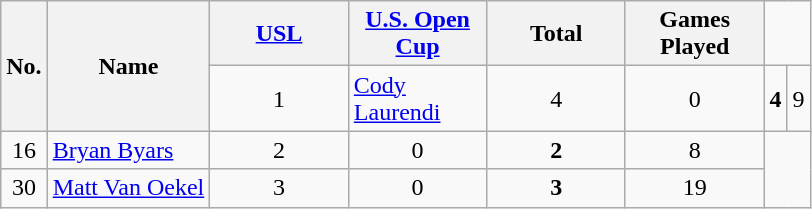<table class="wikitable sortable" style="text-align: center;">
<tr>
<th rowspan=2>No.</th>
<th rowspan=2>Name</th>
<th style="width:85px;"><a href='#'>USL</a></th>
<th style="width:85px;"><a href='#'>U.S. Open Cup</a></th>
<th style="width:85px;"><strong>Total</strong></th>
<th style="width:85px;"><strong>Games Played</strong></th>
</tr>
<tr>
<td>1</td>
<td align=left> <a href='#'>Cody Laurendi</a></td>
<td>4</td>
<td>0</td>
<td><strong>4</strong></td>
<td>9</td>
</tr>
<tr>
<td>16</td>
<td align=left> <a href='#'>Bryan Byars</a></td>
<td>2</td>
<td>0</td>
<td><strong>2</strong></td>
<td>8</td>
</tr>
<tr>
<td>30</td>
<td align=left> <a href='#'>Matt Van Oekel</a></td>
<td>3</td>
<td>0</td>
<td><strong>3</strong></td>
<td>19</td>
</tr>
</table>
